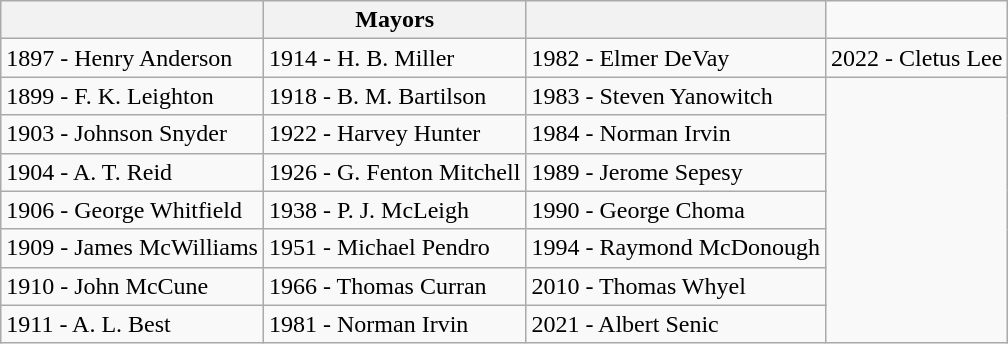<table class="wikitable">
<tr>
<th></th>
<th>Mayors</th>
<th></th>
</tr>
<tr>
<td>1897 - Henry Anderson</td>
<td>1914 - H. B. Miller</td>
<td>1982 - Elmer DeVay</td>
<td>2022 - Cletus Lee</td>
</tr>
<tr>
<td>1899 - F. K. Leighton</td>
<td>1918 - B. M. Bartilson</td>
<td>1983 - Steven Yanowitch</td>
</tr>
<tr>
<td>1903 - Johnson Snyder</td>
<td>1922 - Harvey Hunter</td>
<td>1984 - Norman Irvin</td>
</tr>
<tr>
<td>1904 - A. T. Reid</td>
<td>1926 - G. Fenton Mitchell</td>
<td>1989 - Jerome Sepesy</td>
</tr>
<tr>
<td>1906 - George Whitfield</td>
<td>1938 - P. J. McLeigh</td>
<td>1990 - George Choma</td>
</tr>
<tr>
<td>1909 - James McWilliams</td>
<td>1951 - Michael Pendro</td>
<td>1994 - Raymond McDonough</td>
</tr>
<tr>
<td>1910 - John McCune</td>
<td>1966 - Thomas Curran</td>
<td>2010 - Thomas Whyel</td>
</tr>
<tr>
<td>1911 - A. L. Best</td>
<td>1981 - Norman Irvin</td>
<td>2021 - Albert Senic</td>
</tr>
</table>
